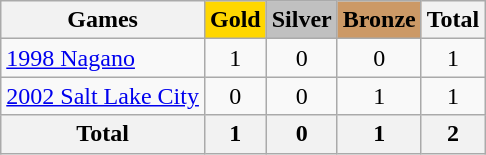<table class="wikitable sortable" style="text-align:center">
<tr>
<th>Games</th>
<th style="background-color:gold;">Gold</th>
<th style="background-color:silver;">Silver</th>
<th style="background-color:#c96;">Bronze</th>
<th>Total</th>
</tr>
<tr>
<td align=left> <a href='#'>1998 Nagano</a></td>
<td>1</td>
<td>0</td>
<td>0</td>
<td>1</td>
</tr>
<tr>
<td align=left> <a href='#'>2002 Salt Lake City</a></td>
<td>0</td>
<td>0</td>
<td>1</td>
<td>1</td>
</tr>
<tr>
<th>Total</th>
<th>1</th>
<th>0</th>
<th>1</th>
<th>2</th>
</tr>
</table>
